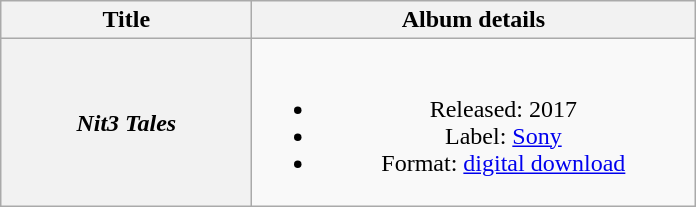<table class="wikitable plainrowheaders" style="text-align:center;">
<tr>
<th scope="col" style="width:10em;">Title</th>
<th scope="col" style="width:18em;">Album details</th>
</tr>
<tr>
<th scope="row"><em>Nit3 Tales</em></th>
<td><br><ul><li>Released: 2017</li><li>Label: <a href='#'>Sony</a></li><li>Format: <a href='#'>digital download</a></li></ul></td>
</tr>
</table>
